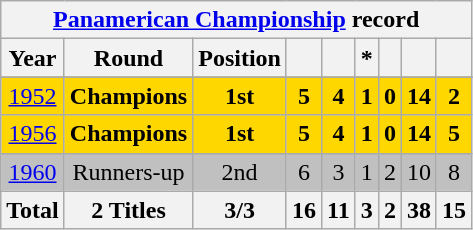<table class="wikitable" style="text-align:center">
<tr>
<th colspan=9><a href='#'>Panamerican Championship</a> record</th>
</tr>
<tr>
<th>Year</th>
<th>Round</th>
<th>Position</th>
<th></th>
<th></th>
<th>*</th>
<th></th>
<th></th>
<th></th>
</tr>
<tr>
</tr>
<tr style="background:gold">
<td> <a href='#'>1952</a></td>
<td><strong>Champions</strong></td>
<td><strong>1st</strong></td>
<td><strong>5</strong></td>
<td><strong>4</strong></td>
<td><strong>1</strong></td>
<td><strong>0</strong></td>
<td><strong>14</strong></td>
<td><strong>2</strong></td>
</tr>
<tr style="background:gold">
<td> <a href='#'>1956</a></td>
<td><strong>Champions</strong></td>
<td><strong>1st</strong></td>
<td><strong>5</strong></td>
<td><strong>4</strong></td>
<td><strong>1</strong></td>
<td><strong>0</strong></td>
<td><strong>14</strong></td>
<td><strong>5</strong></td>
</tr>
<tr style="background:silver">
<td> <a href='#'>1960</a></td>
<td>Runners-up</td>
<td>2nd</td>
<td>6</td>
<td>3</td>
<td>1</td>
<td>2</td>
<td>10</td>
<td>8</td>
</tr>
<tr>
<th>Total</th>
<th>2 Titles</th>
<th>3/3</th>
<th>16</th>
<th>11</th>
<th>3</th>
<th>2</th>
<th>38</th>
<th>15</th>
</tr>
</table>
